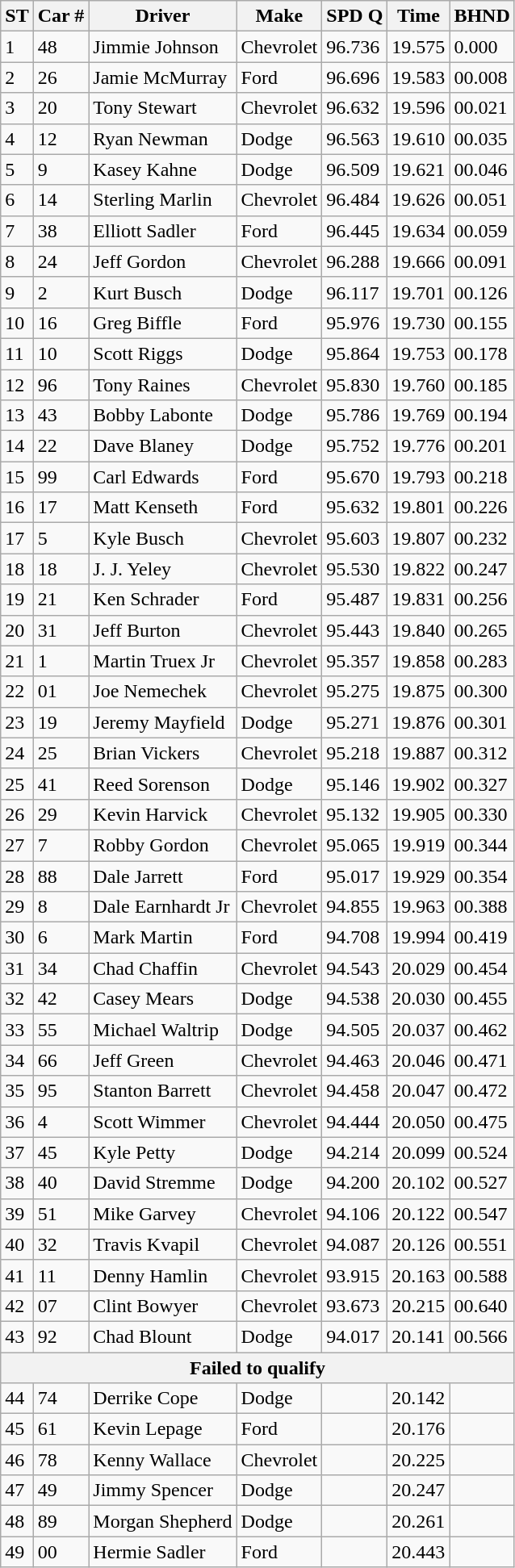<table class="wikitable">
<tr>
<th colspan="1" rowspan="1"><abbr>ST</abbr></th>
<th colspan="1" rowspan="1">Car #</th>
<th colspan="1" rowspan="1"><abbr>Driver</abbr></th>
<th colspan="1" rowspan="1"><abbr>Make</abbr></th>
<th colspan="1" rowspan="1"><abbr>SPD Q</abbr></th>
<th colspan="1" rowspan="1"><abbr>Time</abbr></th>
<th colspan="1" rowspan="1"><abbr>BHND</abbr></th>
</tr>
<tr>
<td>1</td>
<td>48</td>
<td>Jimmie Johnson</td>
<td>Chevrolet</td>
<td>96.736</td>
<td>19.575</td>
<td>0.000</td>
</tr>
<tr>
<td>2</td>
<td>26</td>
<td>Jamie McMurray</td>
<td>Ford</td>
<td>96.696</td>
<td>19.583</td>
<td>00.008</td>
</tr>
<tr>
<td>3</td>
<td>20</td>
<td>Tony Stewart</td>
<td>Chevrolet</td>
<td>96.632</td>
<td>19.596</td>
<td>00.021</td>
</tr>
<tr>
<td>4</td>
<td>12</td>
<td>Ryan Newman</td>
<td>Dodge</td>
<td>96.563</td>
<td>19.610</td>
<td>00.035</td>
</tr>
<tr>
<td>5</td>
<td>9</td>
<td>Kasey Kahne</td>
<td>Dodge</td>
<td>96.509</td>
<td>19.621</td>
<td>00.046</td>
</tr>
<tr>
<td>6</td>
<td>14</td>
<td>Sterling Marlin</td>
<td>Chevrolet</td>
<td>96.484</td>
<td>19.626</td>
<td>00.051</td>
</tr>
<tr>
<td>7</td>
<td>38</td>
<td>Elliott Sadler</td>
<td>Ford</td>
<td>96.445</td>
<td>19.634</td>
<td>00.059</td>
</tr>
<tr>
<td>8</td>
<td>24</td>
<td>Jeff Gordon</td>
<td>Chevrolet</td>
<td>96.288</td>
<td>19.666</td>
<td>00.091</td>
</tr>
<tr>
<td>9</td>
<td>2</td>
<td>Kurt Busch</td>
<td>Dodge</td>
<td>96.117</td>
<td>19.701</td>
<td>00.126</td>
</tr>
<tr>
<td>10</td>
<td>16</td>
<td>Greg Biffle</td>
<td>Ford</td>
<td>95.976</td>
<td>19.730</td>
<td>00.155</td>
</tr>
<tr>
<td>11</td>
<td>10</td>
<td>Scott Riggs</td>
<td>Dodge</td>
<td>95.864</td>
<td>19.753</td>
<td>00.178</td>
</tr>
<tr>
<td>12</td>
<td>96</td>
<td>Tony Raines</td>
<td>Chevrolet</td>
<td>95.830</td>
<td>19.760</td>
<td>00.185</td>
</tr>
<tr>
<td>13</td>
<td>43</td>
<td>Bobby Labonte</td>
<td>Dodge</td>
<td>95.786</td>
<td>19.769</td>
<td>00.194</td>
</tr>
<tr>
<td>14</td>
<td>22</td>
<td>Dave Blaney</td>
<td>Dodge</td>
<td>95.752</td>
<td>19.776</td>
<td>00.201</td>
</tr>
<tr>
<td>15</td>
<td>99</td>
<td>Carl Edwards</td>
<td>Ford</td>
<td>95.670</td>
<td>19.793</td>
<td>00.218</td>
</tr>
<tr>
<td>16</td>
<td>17</td>
<td>Matt Kenseth</td>
<td>Ford</td>
<td>95.632</td>
<td>19.801</td>
<td>00.226</td>
</tr>
<tr>
<td>17</td>
<td>5</td>
<td>Kyle Busch</td>
<td>Chevrolet</td>
<td>95.603</td>
<td>19.807</td>
<td>00.232</td>
</tr>
<tr>
<td>18</td>
<td>18</td>
<td>J. J. Yeley</td>
<td>Chevrolet</td>
<td>95.530</td>
<td>19.822</td>
<td>00.247</td>
</tr>
<tr>
<td>19</td>
<td>21</td>
<td>Ken Schrader</td>
<td>Ford</td>
<td>95.487</td>
<td>19.831</td>
<td>00.256</td>
</tr>
<tr>
<td>20</td>
<td>31</td>
<td>Jeff Burton</td>
<td>Chevrolet</td>
<td>95.443</td>
<td>19.840</td>
<td>00.265</td>
</tr>
<tr>
<td>21</td>
<td>1</td>
<td>Martin Truex Jr</td>
<td>Chevrolet</td>
<td>95.357</td>
<td>19.858</td>
<td>00.283</td>
</tr>
<tr>
<td>22</td>
<td>01</td>
<td>Joe Nemechek</td>
<td>Chevrolet</td>
<td>95.275</td>
<td>19.875</td>
<td>00.300</td>
</tr>
<tr>
<td>23</td>
<td>19</td>
<td>Jeremy Mayfield</td>
<td>Dodge</td>
<td>95.271</td>
<td>19.876</td>
<td>00.301</td>
</tr>
<tr>
<td>24</td>
<td>25</td>
<td>Brian Vickers</td>
<td>Chevrolet</td>
<td>95.218</td>
<td>19.887</td>
<td>00.312</td>
</tr>
<tr>
<td>25</td>
<td>41</td>
<td>Reed Sorenson</td>
<td>Dodge</td>
<td>95.146</td>
<td>19.902</td>
<td>00.327</td>
</tr>
<tr>
<td>26</td>
<td>29</td>
<td>Kevin Harvick</td>
<td>Chevrolet</td>
<td>95.132</td>
<td>19.905</td>
<td>00.330</td>
</tr>
<tr>
<td>27</td>
<td>7</td>
<td>Robby Gordon</td>
<td>Chevrolet</td>
<td>95.065</td>
<td>19.919</td>
<td>00.344</td>
</tr>
<tr>
<td>28</td>
<td>88</td>
<td>Dale Jarrett</td>
<td>Ford</td>
<td>95.017</td>
<td>19.929</td>
<td>00.354</td>
</tr>
<tr>
<td>29</td>
<td>8</td>
<td>Dale Earnhardt Jr</td>
<td>Chevrolet</td>
<td>94.855</td>
<td>19.963</td>
<td>00.388</td>
</tr>
<tr>
<td>30</td>
<td>6</td>
<td>Mark Martin</td>
<td>Ford</td>
<td>94.708</td>
<td>19.994</td>
<td>00.419</td>
</tr>
<tr>
<td>31</td>
<td>34</td>
<td>Chad Chaffin</td>
<td>Chevrolet</td>
<td>94.543</td>
<td>20.029</td>
<td>00.454</td>
</tr>
<tr>
<td>32</td>
<td>42</td>
<td>Casey Mears</td>
<td>Dodge</td>
<td>94.538</td>
<td>20.030</td>
<td>00.455</td>
</tr>
<tr>
<td>33</td>
<td>55</td>
<td>Michael Waltrip</td>
<td>Dodge</td>
<td>94.505</td>
<td>20.037</td>
<td>00.462</td>
</tr>
<tr>
<td>34</td>
<td>66</td>
<td>Jeff Green</td>
<td>Chevrolet</td>
<td>94.463</td>
<td>20.046</td>
<td>00.471</td>
</tr>
<tr>
<td>35</td>
<td>95</td>
<td>Stanton Barrett</td>
<td>Chevrolet</td>
<td>94.458</td>
<td>20.047</td>
<td>00.472</td>
</tr>
<tr>
<td>36</td>
<td>4</td>
<td>Scott Wimmer</td>
<td>Chevrolet</td>
<td>94.444</td>
<td>20.050</td>
<td>00.475</td>
</tr>
<tr>
<td>37</td>
<td>45</td>
<td>Kyle Petty</td>
<td>Dodge</td>
<td>94.214</td>
<td>20.099</td>
<td>00.524</td>
</tr>
<tr>
<td>38</td>
<td>40</td>
<td>David Stremme</td>
<td>Dodge</td>
<td>94.200</td>
<td>20.102</td>
<td>00.527</td>
</tr>
<tr>
<td>39</td>
<td>51</td>
<td>Mike Garvey</td>
<td>Chevrolet</td>
<td>94.106</td>
<td>20.122</td>
<td>00.547</td>
</tr>
<tr>
<td>40</td>
<td>32</td>
<td>Travis Kvapil</td>
<td>Chevrolet</td>
<td>94.087</td>
<td>20.126</td>
<td>00.551</td>
</tr>
<tr>
<td>41</td>
<td>11</td>
<td>Denny Hamlin</td>
<td>Chevrolet</td>
<td>93.915</td>
<td>20.163</td>
<td>00.588</td>
</tr>
<tr>
<td>42</td>
<td>07</td>
<td>Clint Bowyer</td>
<td>Chevrolet</td>
<td>93.673</td>
<td>20.215</td>
<td>00.640</td>
</tr>
<tr>
<td>43</td>
<td>92</td>
<td>Chad Blount</td>
<td>Dodge</td>
<td>94.017</td>
<td>20.141</td>
<td>00.566</td>
</tr>
<tr>
<th colspan="7">Failed to qualify</th>
</tr>
<tr>
<td>44</td>
<td>74</td>
<td>Derrike Cope</td>
<td>Dodge</td>
<td></td>
<td>20.142</td>
<td></td>
</tr>
<tr>
<td>45</td>
<td>61</td>
<td>Kevin Lepage</td>
<td>Ford</td>
<td></td>
<td>20.176</td>
<td></td>
</tr>
<tr>
<td>46</td>
<td>78</td>
<td>Kenny Wallace</td>
<td>Chevrolet</td>
<td></td>
<td>20.225</td>
<td></td>
</tr>
<tr>
<td>47</td>
<td>49</td>
<td>Jimmy Spencer</td>
<td>Dodge</td>
<td></td>
<td>20.247</td>
<td></td>
</tr>
<tr>
<td>48</td>
<td>89</td>
<td>Morgan Shepherd</td>
<td>Dodge</td>
<td></td>
<td>20.261</td>
<td></td>
</tr>
<tr>
<td>49</td>
<td>00</td>
<td>Hermie Sadler</td>
<td>Ford</td>
<td></td>
<td>20.443</td>
<td></td>
</tr>
</table>
